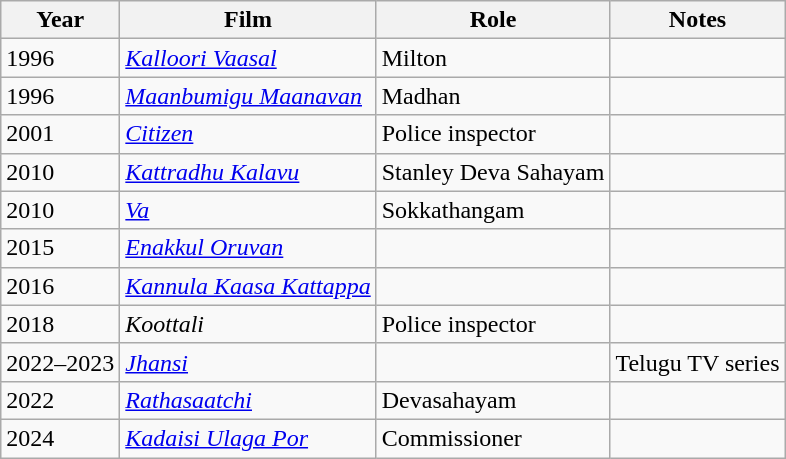<table class="wikitable sortable">
<tr>
<th>Year</th>
<th>Film</th>
<th>Role</th>
<th>Notes</th>
</tr>
<tr>
<td>1996</td>
<td><em><a href='#'>Kalloori Vaasal</a></em></td>
<td>Milton</td>
<td></td>
</tr>
<tr>
<td>1996</td>
<td><em><a href='#'>Maanbumigu Maanavan</a></em></td>
<td>Madhan</td>
<td></td>
</tr>
<tr>
<td>2001</td>
<td><em><a href='#'>Citizen</a></em></td>
<td>Police inspector</td>
<td></td>
</tr>
<tr>
<td>2010</td>
<td><em><a href='#'>Kattradhu Kalavu</a></em></td>
<td>Stanley Deva Sahayam</td>
<td></td>
</tr>
<tr>
<td>2010</td>
<td><em><a href='#'>Va</a></em></td>
<td>Sokkathangam</td>
<td></td>
</tr>
<tr>
<td>2015</td>
<td><em><a href='#'>Enakkul Oruvan</a></em></td>
<td></td>
<td></td>
</tr>
<tr>
<td>2016</td>
<td><em><a href='#'>Kannula Kaasa Kattappa</a></em></td>
<td></td>
<td></td>
</tr>
<tr>
<td>2018</td>
<td><em>Koottali</em></td>
<td>Police inspector</td>
<td></td>
</tr>
<tr>
<td>2022–2023</td>
<td><em><a href='#'>Jhansi</a></em></td>
<td></td>
<td>Telugu TV series</td>
</tr>
<tr>
<td>2022</td>
<td><em><a href='#'>Rathasaatchi</a></em></td>
<td>Devasahayam</td>
<td></td>
</tr>
<tr>
<td>2024</td>
<td><em><a href='#'>Kadaisi Ulaga Por</a></em></td>
<td>Commissioner</td>
<td></td>
</tr>
</table>
